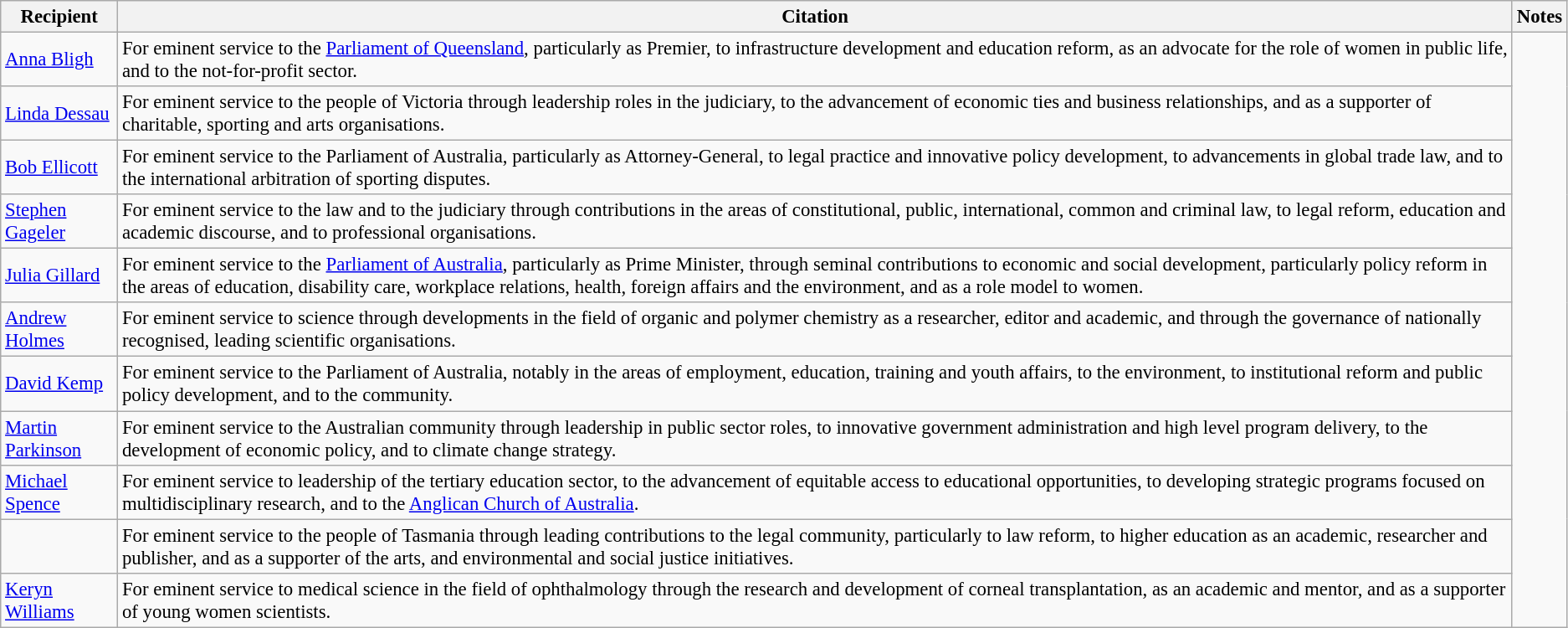<table class="wikitable" style="font-size:95%;">
<tr>
<th>Recipient</th>
<th>Citation</th>
<th>Notes</th>
</tr>
<tr>
<td> <a href='#'>Anna Bligh</a></td>
<td>For eminent service to the <a href='#'>Parliament of Queensland</a>, particularly as Premier, to infrastructure development and education reform, as an advocate for the role of women in public life, and to the not-for-profit sector.</td>
<td rowspan=11></td>
</tr>
<tr>
<td> <a href='#'>Linda Dessau</a> </td>
<td>For eminent service to the people of Victoria through leadership roles in the judiciary, to the advancement of economic ties and business relationships, and as a supporter of charitable, sporting and arts organisations.</td>
</tr>
<tr>
<td> <a href='#'>Bob Ellicott</a> </td>
<td>For eminent service to the Parliament of Australia, particularly as Attorney-General, to legal practice and innovative policy development, to advancements in global trade law, and to the international arbitration of sporting disputes.</td>
</tr>
<tr>
<td> <a href='#'>Stephen Gageler</a></td>
<td>For eminent service to the law and to the judiciary through contributions in the areas of constitutional, public, international, common and criminal law, to legal reform, education and academic discourse, and to professional organisations.</td>
</tr>
<tr>
<td> <a href='#'>Julia Gillard</a></td>
<td>For eminent service to the <a href='#'>Parliament of Australia</a>, particularly as Prime Minister, through seminal contributions to economic and social development, particularly policy reform in the areas of education, disability care, workplace relations, health, foreign affairs and the environment, and as a role model to women.</td>
</tr>
<tr>
<td> <a href='#'>Andrew Holmes</a> </td>
<td>For eminent service to science through developments in the field of organic and polymer chemistry as a researcher, editor and academic, and through the governance of nationally recognised, leading scientific organisations.</td>
</tr>
<tr>
<td> <a href='#'>David Kemp</a></td>
<td>For eminent service to the Parliament of Australia, notably in the areas of employment, education, training and youth affairs, to the environment, to institutional reform and public policy development, and to the community.</td>
</tr>
<tr>
<td> <a href='#'>Martin Parkinson</a> </td>
<td>For eminent service to the Australian community through leadership in public sector roles, to innovative government administration and high level program delivery, to the development of economic policy, and to climate change strategy.</td>
</tr>
<tr>
<td> <a href='#'>Michael Spence</a></td>
<td>For eminent service to leadership of the tertiary education sector, to the advancement of equitable access to educational opportunities, to developing strategic programs focused on multidisciplinary research, and to the <a href='#'>Anglican Church of Australia</a>.</td>
</tr>
<tr>
<td></td>
<td>For eminent service to the people of Tasmania through leading contributions to the legal community, particularly to law reform, to higher education as an academic, researcher and publisher, and as a supporter of the arts, and environmental and social justice initiatives.</td>
</tr>
<tr>
<td> <a href='#'>Keryn Williams</a></td>
<td>For eminent service to medical science in the field of ophthalmology through the research and development of corneal transplantation, as an academic and mentor, and as a supporter of young women scientists.</td>
</tr>
</table>
